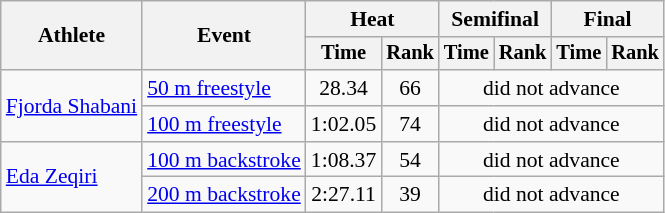<table class="wikitable" style="text-align:center; font-size:90%">
<tr>
<th rowspan="2">Athlete</th>
<th rowspan="2">Event</th>
<th colspan="2">Heat</th>
<th colspan="2">Semifinal</th>
<th colspan="2">Final</th>
</tr>
<tr style="font-size:95%">
<th>Time</th>
<th>Rank</th>
<th>Time</th>
<th>Rank</th>
<th>Time</th>
<th>Rank</th>
</tr>
<tr>
<td align=left rowspan=2><a href='#'>Fjorda Shabani</a></td>
<td align=left><a href='#'>50 m freestyle</a></td>
<td>28.34</td>
<td>66</td>
<td colspan=4>did not advance</td>
</tr>
<tr>
<td align=left><a href='#'>100 m freestyle</a></td>
<td>1:02.05</td>
<td>74</td>
<td colspan=4>did not advance</td>
</tr>
<tr>
<td align=left rowspan=2><a href='#'>Eda Zeqiri</a></td>
<td align=left><a href='#'>100 m backstroke</a></td>
<td>1:08.37</td>
<td>54</td>
<td colspan=4>did not advance</td>
</tr>
<tr>
<td align=left><a href='#'>200 m backstroke</a></td>
<td>2:27.11</td>
<td>39</td>
<td colspan=4>did not advance</td>
</tr>
</table>
